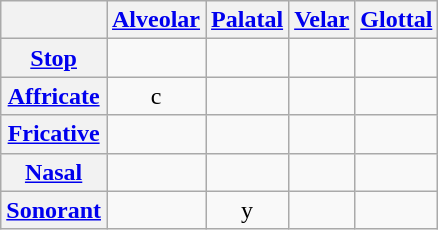<table class="wikitable">
<tr>
<th></th>
<th><a href='#'>Alveolar</a></th>
<th><a href='#'>Palatal</a></th>
<th><a href='#'>Velar</a></th>
<th><a href='#'>Glottal</a></th>
</tr>
<tr align="center">
<th><a href='#'>Stop</a></th>
<td></td>
<td></td>
<td></td>
<td></td>
</tr>
<tr align="center">
<th><a href='#'>Affricate</a></th>
<td>c </td>
<td></td>
<td></td>
<td></td>
</tr>
<tr align="center">
<th><a href='#'>Fricative</a></th>
<td></td>
<td></td>
<td></td>
<td></td>
</tr>
<tr align="center">
<th><a href='#'>Nasal</a></th>
<td></td>
<td></td>
<td></td>
<td></td>
</tr>
<tr align="center">
<th><a href='#'>Sonorant</a></th>
<td></td>
<td>y </td>
<td></td>
<td></td>
</tr>
</table>
